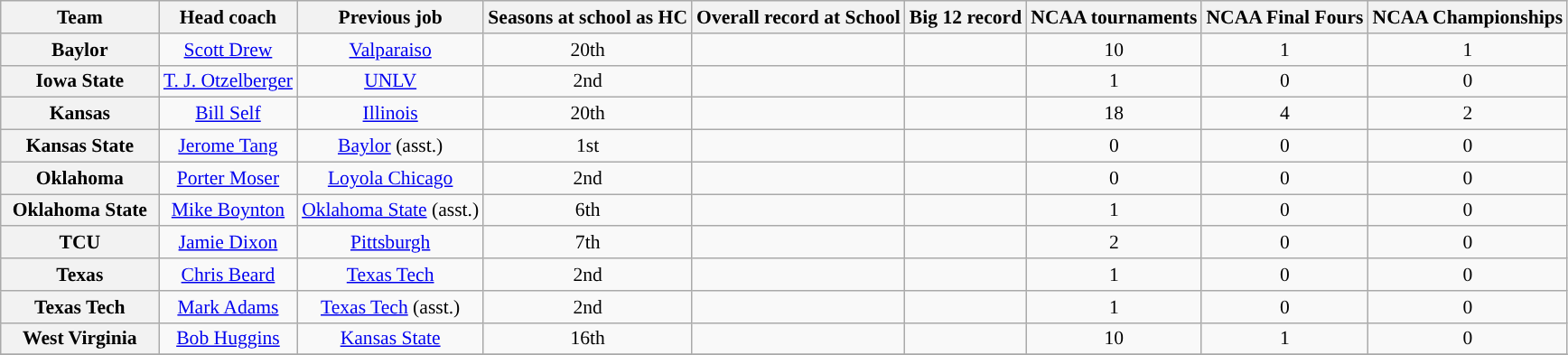<table class="wikitable sortable" style="text-align: center;font-size:90%;">
<tr>
<th width="110">Team</th>
<th>Head coach</th>
<th>Previous job</th>
<th>Seasons at school as HC</th>
<th>Overall record at School</th>
<th>Big 12 record</th>
<th>NCAA tournaments</th>
<th>NCAA Final Fours</th>
<th>NCAA Championships</th>
</tr>
<tr>
<th>Baylor</th>
<td><a href='#'>Scott Drew</a></td>
<td><a href='#'>Valparaiso</a></td>
<td>20th</td>
<td></td>
<td></td>
<td>10</td>
<td>1</td>
<td>1</td>
</tr>
<tr>
<th>Iowa State</th>
<td><a href='#'>T. J. Otzelberger</a></td>
<td><a href='#'>UNLV</a></td>
<td>2nd</td>
<td></td>
<td></td>
<td>1</td>
<td>0</td>
<td>0</td>
</tr>
<tr>
<th>Kansas</th>
<td><a href='#'>Bill Self</a></td>
<td><a href='#'>Illinois</a></td>
<td>20th</td>
<td></td>
<td></td>
<td>18</td>
<td>4</td>
<td>2</td>
</tr>
<tr>
<th>Kansas State</th>
<td><a href='#'>Jerome Tang</a></td>
<td><a href='#'>Baylor</a> (asst.)</td>
<td>1st</td>
<td></td>
<td></td>
<td>0</td>
<td>0</td>
<td>0</td>
</tr>
<tr>
<th>Oklahoma</th>
<td><a href='#'>Porter Moser</a></td>
<td><a href='#'>Loyola Chicago</a></td>
<td>2nd</td>
<td></td>
<td></td>
<td>0</td>
<td>0</td>
<td>0</td>
</tr>
<tr>
<th>Oklahoma State</th>
<td><a href='#'>Mike Boynton</a></td>
<td><a href='#'>Oklahoma State</a> (asst.)</td>
<td>6th</td>
<td></td>
<td></td>
<td>1</td>
<td>0</td>
<td>0</td>
</tr>
<tr>
<th>TCU</th>
<td><a href='#'>Jamie Dixon</a></td>
<td><a href='#'>Pittsburgh</a></td>
<td>7th</td>
<td></td>
<td></td>
<td>2</td>
<td>0</td>
<td>0</td>
</tr>
<tr>
<th>Texas</th>
<td><a href='#'>Chris Beard</a></td>
<td><a href='#'>Texas Tech</a></td>
<td>2nd</td>
<td></td>
<td></td>
<td>1</td>
<td>0</td>
<td>0</td>
</tr>
<tr>
<th>Texas Tech</th>
<td><a href='#'>Mark Adams</a></td>
<td><a href='#'>Texas Tech</a> (asst.)</td>
<td>2nd</td>
<td></td>
<td></td>
<td>1</td>
<td>0</td>
<td>0</td>
</tr>
<tr>
<th>West Virginia</th>
<td><a href='#'>Bob Huggins</a></td>
<td><a href='#'>Kansas State</a></td>
<td>16th</td>
<td></td>
<td></td>
<td>10</td>
<td>1</td>
<td>0</td>
</tr>
<tr>
</tr>
</table>
